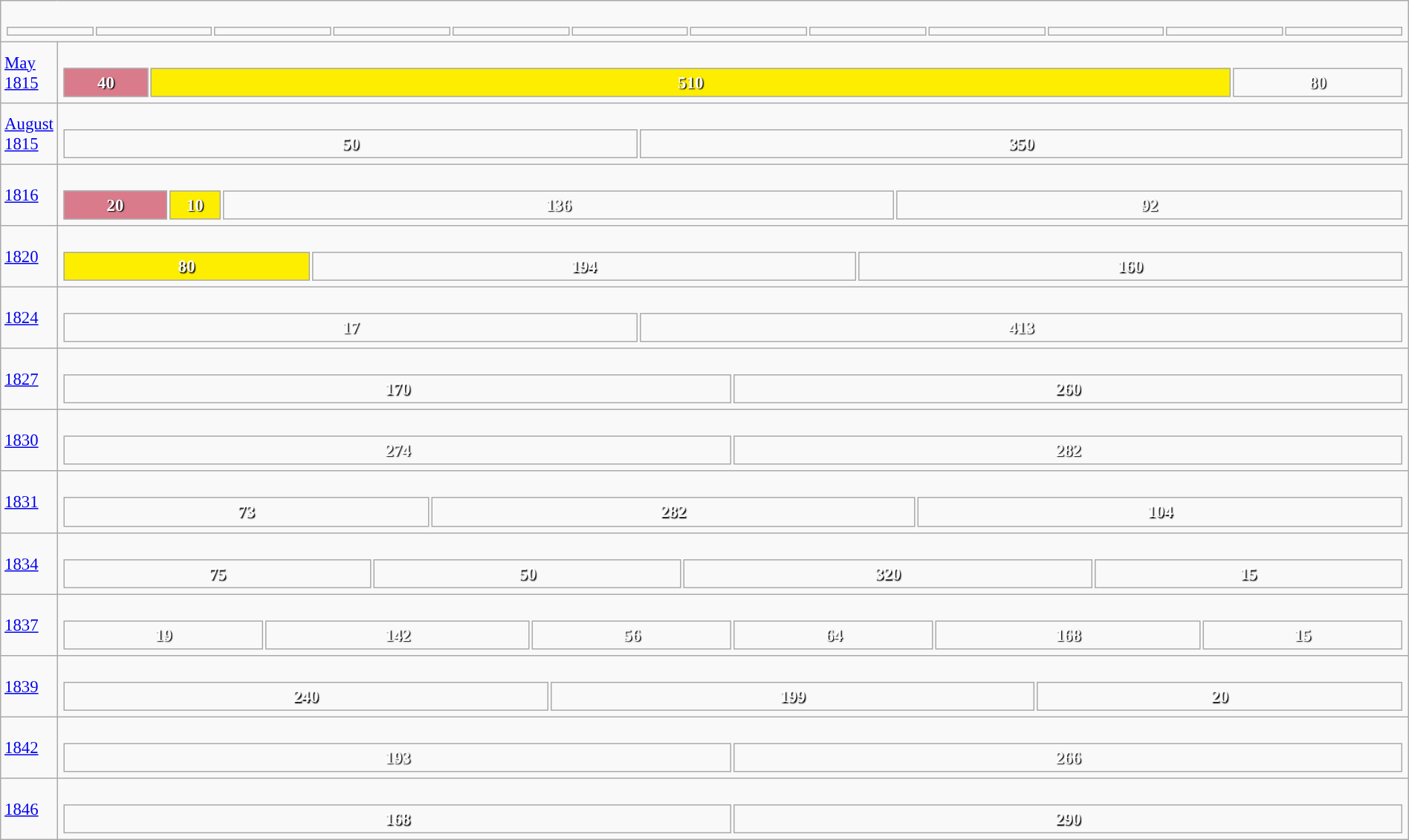<table class="wikitable" width="100%" style="border:solid #000000 1px; font-size:95%;">
<tr>
<td colspan="2"><br><table width="100%" style="font-size:90%;">
<tr>
<td width="70"></td>
<td></td>
<td></td>
<td></td>
<td></td>
<td></td>
<td></td>
<td></td>
<td></td>
<td></td>
<td></td>
<td></td>
</tr>
</table>
</td>
</tr>
<tr>
<td width="40"><a href='#'>May 1815</a></td>
<td><br><table style="width:100%; text-align:center; font-weight:bold; color:white; text-shadow: 1px 1px 1px #000000;">
<tr>
<td style="background-color: #DA7B8B;                                                                   width:  6.35%">40</td>
<td style="background-color: #FDEE00;                                                                   width: 80.95%">510</td>
<td style="background-color: ">80</td>
</tr>
</table>
</td>
</tr>
<tr>
<td width="40"><a href='#'>August 1815</a></td>
<td><br><table style="width:100%; text-align:center; font-weight:bold; color:white; text-shadow: 1px 1px 1px #000000;">
<tr>
<td style="background-color: ">50</td>
<td style="background-color: ">350</td>
</tr>
</table>
</td>
</tr>
<tr>
<td width="40"><a href='#'>1816</a></td>
<td><br><table style="width:100%; text-align:center; font-weight:bold; color:white; text-shadow: 1px 1px 1px #000000;">
<tr>
<td style="background-color: #DA7B8B;                                                                   width:  7.75%">20</td>
<td style="background-color: #FDEE00;                                                                   width:  3.88%">10</td>
<td style="background-color: ">136</td>
<td style="background-color: ">92</td>
</tr>
</table>
</td>
</tr>
<tr>
<td width="40"><a href='#'>1820</a></td>
<td><br><table style="width:100%; text-align:center; font-weight:bold; color:white; text-shadow: 1px 1px 1px #000000;">
<tr>
<td style="background-color: #FDEE00;                                                                   width: 18.43%">80</td>
<td style="background-color: ">194</td>
<td style="background-color: ">160</td>
</tr>
</table>
</td>
</tr>
<tr>
<td width="40"><a href='#'>1824</a></td>
<td><br><table style="width:100%; text-align:center; font-weight:bold; color:white; text-shadow: 1px 1px 1px #000000;">
<tr>
<td style="background-color: ">17</td>
<td style="background-color: ">413</td>
</tr>
</table>
</td>
</tr>
<tr>
<td width="40"><a href='#'>1827</a></td>
<td><br><table style="width:100%; text-align:center; font-weight:bold; color:white; text-shadow: 1px 1px 1px #000000;">
<tr>
<td style="background-color: ">170</td>
<td style="background-color: ">260</td>
</tr>
</table>
</td>
</tr>
<tr>
<td width="40"><a href='#'>1830</a></td>
<td><br><table style="width:100%; text-align:center; font-weight:bold; color:white; text-shadow: 1px 1px 1px #000000;">
<tr>
<td style="background-color: ">274</td>
<td style="background-color: ">282</td>
</tr>
</table>
</td>
</tr>
<tr>
<td width="40"><a href='#'>1831</a></td>
<td><br><table style="width:100%; text-align:center; font-weight:bold; color:white; text-shadow: 1px 1px 1px #000000;">
<tr>
<td style="background-color: ">73</td>
<td style="background-color: ">282</td>
<td style="background-color: ">104</td>
</tr>
</table>
</td>
</tr>
<tr>
<td width="40"><a href='#'>1834</a></td>
<td><br><table style="width:100%; text-align:center; font-weight:bold; color:white; text-shadow: 1px 1px 1px #000000;">
<tr>
<td style="background-color: ">75</td>
<td style="background-color: ">50</td>
<td style="background-color: ">320</td>
<td style="background-color: ">15</td>
</tr>
</table>
</td>
</tr>
<tr>
<td width="40"><a href='#'>1837</a></td>
<td><br><table style="width:100%; text-align:center; font-weight:bold; color:white; text-shadow: 1px 1px 1px #000000;">
<tr>
<td style="background-color: ">19</td>
<td style="background-color: ">142</td>
<td style="background-color: ">56</td>
<td style="background-color: ">64</td>
<td style="background-color: ">168</td>
<td style="background-color: ">15</td>
</tr>
</table>
</td>
</tr>
<tr>
<td width="40"><a href='#'>1839</a></td>
<td><br><table style="width:100%; text-align:center; font-weight:bold; color:white; text-shadow: 1px 1px 1px #000000;">
<tr>
<td style="background-color: ">240</td>
<td style="background-color: ">199</td>
<td style="background-color: ">20</td>
</tr>
</table>
</td>
</tr>
<tr>
<td width="40"><a href='#'>1842</a></td>
<td><br><table style="width:100%; text-align:center; font-weight:bold; color:white; text-shadow: 1px 1px 1px #000000;">
<tr>
<td style="background-color: ">193</td>
<td style="background-color: ">266</td>
</tr>
</table>
</td>
</tr>
<tr>
<td width="40"><a href='#'>1846</a></td>
<td><br><table style="width:100%; text-align:center; font-weight:bold; color:white; text-shadow: 1px 1px 1px #000000;">
<tr>
<td style="background-color: ">168</td>
<td style="background-color: ">290</td>
</tr>
</table>
</td>
</tr>
</table>
